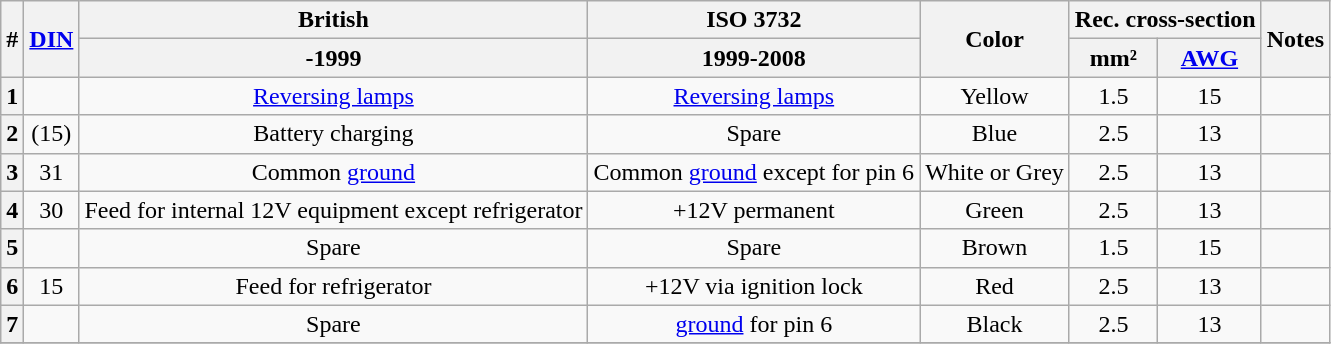<table class="wikitable" style="text-align: center">
<tr>
<th rowspan="2">#</th>
<th rowspan="2"><a href='#'>DIN</a></th>
<th>British</th>
<th>ISO 3732</th>
<th rowspan="2">Color</th>
<th colspan="2">Rec. cross-section</th>
<th rowspan="2">Notes</th>
</tr>
<tr>
<th>-1999</th>
<th>1999-2008</th>
<th>mm²</th>
<th><a href='#'>AWG</a></th>
</tr>
<tr>
<th>1</th>
<td></td>
<td><a href='#'>Reversing lamps</a></td>
<td><a href='#'>Reversing lamps</a></td>
<td>Yellow</td>
<td>1.5</td>
<td>15</td>
<td></td>
</tr>
<tr>
<th>2</th>
<td>(15)</td>
<td>Battery charging</td>
<td>Spare</td>
<td>Blue</td>
<td>2.5</td>
<td>13</td>
<td></td>
</tr>
<tr>
<th>3</th>
<td>31</td>
<td>Common <a href='#'>ground</a></td>
<td>Common <a href='#'>ground</a> except for pin 6</td>
<td>White or Grey</td>
<td>2.5</td>
<td>13</td>
<td></td>
</tr>
<tr>
<th>4</th>
<td>30</td>
<td>Feed for internal 12V equipment except refrigerator</td>
<td>+12V permanent</td>
<td>Green</td>
<td>2.5</td>
<td>13</td>
<td></td>
</tr>
<tr>
<th>5</th>
<td></td>
<td>Spare</td>
<td>Spare</td>
<td>Brown</td>
<td>1.5</td>
<td>15</td>
<td></td>
</tr>
<tr>
<th>6</th>
<td>15</td>
<td>Feed for refrigerator</td>
<td>+12V via ignition lock</td>
<td>Red</td>
<td>2.5</td>
<td>13</td>
<td></td>
</tr>
<tr>
<th>7</th>
<td></td>
<td>Spare</td>
<td><a href='#'>ground</a> for pin 6</td>
<td>Black</td>
<td>2.5</td>
<td>13</td>
<td></td>
</tr>
<tr>
</tr>
</table>
